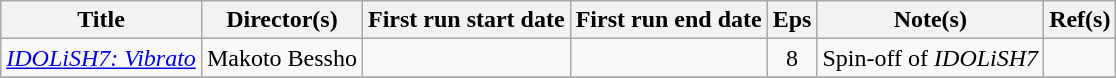<table class="wikitable sortable" style="text-align:center; margin=auto; ">
<tr>
<th scope="col">Title</th>
<th scope="col">Director(s)</th>
<th scope="col">First run start date</th>
<th scope="col">First run end date</th>
<th scope="col" class="unsortable">Eps</th>
<th scope="col" class="unsortable">Note(s)</th>
<th scope="col" class="unsortable">Ref(s)</th>
</tr>
<tr>
<td><em><a href='#'>IDOLiSH7: Vibrato</a></em></td>
<td>Makoto Bessho</td>
<td></td>
<td></td>
<td>8</td>
<td align=left>Spin-off of <em>IDOLiSH7</em></td>
<td></td>
</tr>
<tr>
</tr>
</table>
